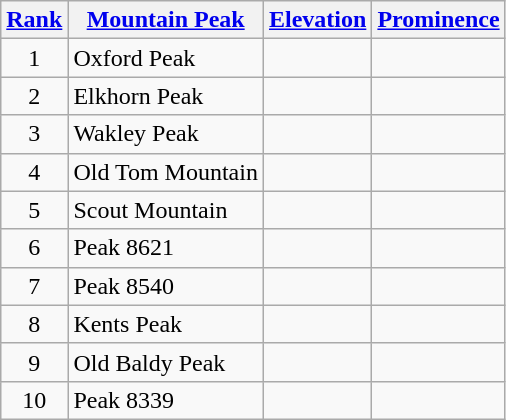<table class="wikitable sortable">
<tr>
<th><a href='#'>Rank</a></th>
<th><a href='#'>Mountain Peak</a></th>
<th><a href='#'>Elevation</a></th>
<th><a href='#'>Prominence</a></th>
</tr>
<tr>
<td align="center">1</td>
<td>Oxford Peak</td>
<td align="center"></td>
<td align="center"></td>
</tr>
<tr>
<td align="center">2</td>
<td>Elkhorn Peak</td>
<td align="center"></td>
<td align="center"></td>
</tr>
<tr>
<td align="center">3</td>
<td>Wakley Peak</td>
<td align="center"></td>
<td align="center"></td>
</tr>
<tr>
<td align="center">4</td>
<td>Old Tom Mountain</td>
<td align="center"></td>
<td align="center"></td>
</tr>
<tr>
<td align="center">5</td>
<td>Scout Mountain</td>
<td align="center"></td>
<td align="center"></td>
</tr>
<tr>
<td align="center">6</td>
<td>Peak 8621</td>
<td align="center"></td>
<td align="center"></td>
</tr>
<tr>
<td align="center">7</td>
<td>Peak 8540</td>
<td align="center"></td>
<td align="center"></td>
</tr>
<tr>
<td align="center">8</td>
<td>Kents Peak</td>
<td align="center"></td>
<td align="center"></td>
</tr>
<tr>
<td align="center">9</td>
<td>Old Baldy Peak</td>
<td align="center"></td>
<td align="center"></td>
</tr>
<tr>
<td align="center">10</td>
<td>Peak 8339</td>
<td align="center"></td>
<td align="center"></td>
</tr>
</table>
